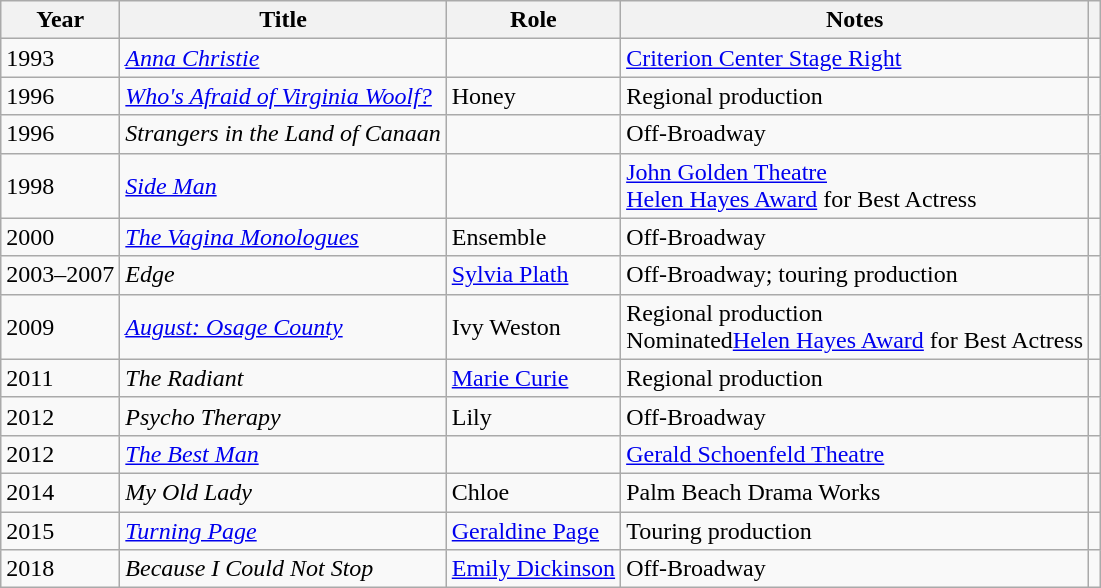<table class="wikitable sortable">
<tr>
<th>Year</th>
<th>Title</th>
<th>Role</th>
<th>Notes</th>
<th class=unsortable></th>
</tr>
<tr>
<td>1993</td>
<td><em><a href='#'>Anna Christie</a></em></td>
<td></td>
<td><a href='#'>Criterion Center Stage Right</a></td>
<td align=center></td>
</tr>
<tr>
<td>1996</td>
<td><em><a href='#'>Who's Afraid of Virginia Woolf?</a></em></td>
<td>Honey</td>
<td>Regional production</td>
<td align=center></td>
</tr>
<tr>
<td>1996</td>
<td><em>Strangers in the Land of Canaan</em></td>
<td></td>
<td>Off-Broadway</td>
<td align=center></td>
</tr>
<tr>
<td>1998</td>
<td><em><a href='#'>Side Man</a></em></td>
<td></td>
<td><a href='#'>John Golden Theatre</a><br><a href='#'>Helen Hayes Award</a> for Best Actress</td>
<td align=center></td>
</tr>
<tr>
<td>2000</td>
<td><em><a href='#'>The Vagina Monologues</a></em></td>
<td>Ensemble</td>
<td>Off-Broadway</td>
<td align=center></td>
</tr>
<tr>
<td>2003–2007</td>
<td><em>Edge</em></td>
<td><a href='#'>Sylvia Plath</a></td>
<td>Off-Broadway; touring production</td>
<td align=center></td>
</tr>
<tr>
<td>2009</td>
<td><em><a href='#'>August: Osage County</a></em></td>
<td>Ivy Weston</td>
<td>Regional production<br>Nominated<a href='#'>Helen Hayes Award</a> for Best Actress</td>
<td align=center></td>
</tr>
<tr>
<td>2011</td>
<td><em>The Radiant</em></td>
<td><a href='#'>Marie Curie</a></td>
<td>Regional production</td>
<td align=center></td>
</tr>
<tr>
<td>2012</td>
<td><em>Psycho Therapy</em></td>
<td>Lily</td>
<td>Off-Broadway</td>
<td align=center></td>
</tr>
<tr>
<td>2012</td>
<td><em><a href='#'>The Best Man</a></em></td>
<td></td>
<td><a href='#'>Gerald Schoenfeld Theatre</a></td>
<td align=center></td>
</tr>
<tr>
<td>2014</td>
<td><em>My Old Lady</em></td>
<td>Chloe</td>
<td>Palm Beach Drama Works</td>
<td align=center></td>
</tr>
<tr>
<td>2015</td>
<td><em><a href='#'>Turning Page</a> </em></td>
<td><a href='#'>Geraldine Page</a></td>
<td>Touring production</td>
<td align=center></td>
</tr>
<tr>
<td>2018</td>
<td><em>Because I Could Not Stop</em></td>
<td><a href='#'>Emily Dickinson</a></td>
<td>Off-Broadway</td>
<td align=center></td>
</tr>
</table>
